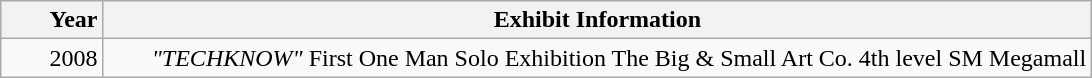<table class="wikitable">
<tr>
<th style="padding-left: 2em">Year</th>
<th>Exhibit Information</th>
</tr>
<tr>
<td style="padding-left: 2em">2008</td>
<td style="padding-left: 2em"><em>"TECHKNOW"</em> First One Man Solo Exhibition The Big & Small Art Co. 4th level SM Megamall</td>
</tr>
</table>
